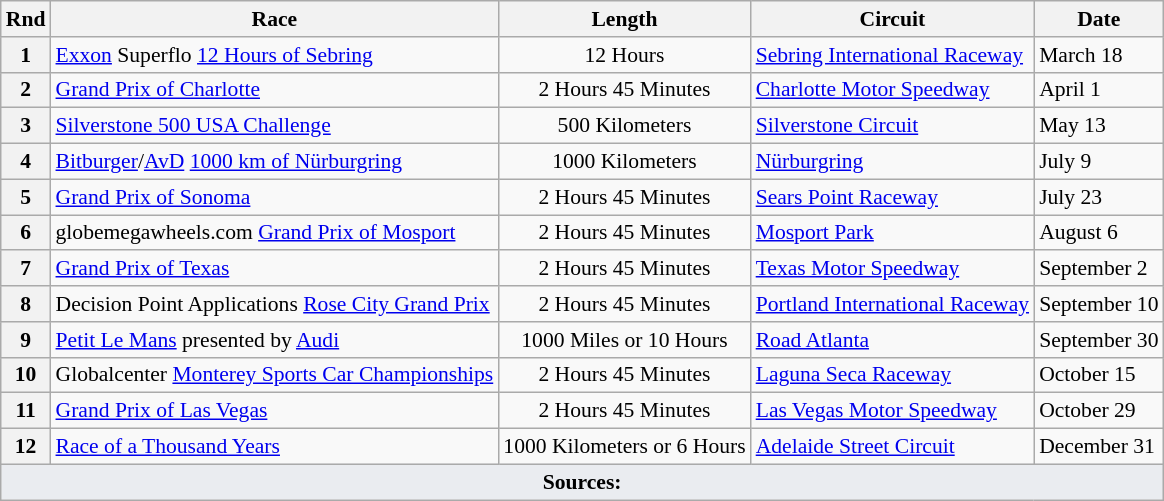<table class="wikitable" style="font-size: 90%;">
<tr>
<th>Rnd</th>
<th>Race</th>
<th>Length</th>
<th>Circuit</th>
<th>Date</th>
</tr>
<tr>
<th>1</th>
<td> <a href='#'>Exxon</a> Superflo <a href='#'>12 Hours of Sebring</a></td>
<td align="center">12 Hours</td>
<td><a href='#'>Sebring International Raceway</a></td>
<td>March 18</td>
</tr>
<tr>
<th>2</th>
<td> <a href='#'>Grand Prix of Charlotte</a></td>
<td align="center">2 Hours 45 Minutes</td>
<td><a href='#'>Charlotte Motor Speedway</a></td>
<td>April 1</td>
</tr>
<tr>
<th>3</th>
<td> <a href='#'>Silverstone 500 USA Challenge</a></td>
<td align="center">500 Kilometers</td>
<td><a href='#'>Silverstone Circuit</a></td>
<td>May 13</td>
</tr>
<tr>
<th>4</th>
<td> <a href='#'>Bitburger</a>/<a href='#'>AvD</a> <a href='#'>1000 km of Nürburgring</a></td>
<td align="center">1000 Kilometers</td>
<td><a href='#'>Nürburgring</a></td>
<td>July 9</td>
</tr>
<tr>
<th>5</th>
<td> <a href='#'>Grand Prix of Sonoma</a></td>
<td align="center">2 Hours 45 Minutes</td>
<td><a href='#'>Sears Point Raceway</a></td>
<td>July 23</td>
</tr>
<tr>
<th>6</th>
<td> globemegawheels.com <a href='#'>Grand Prix of Mosport</a></td>
<td align="center">2 Hours 45 Minutes</td>
<td><a href='#'>Mosport Park</a></td>
<td>August 6</td>
</tr>
<tr>
<th>7</th>
<td> <a href='#'>Grand Prix of Texas</a></td>
<td align="center">2 Hours 45 Minutes</td>
<td><a href='#'>Texas Motor Speedway</a></td>
<td>September 2</td>
</tr>
<tr>
<th>8</th>
<td> Decision Point Applications <a href='#'>Rose City Grand Prix</a></td>
<td align="center">2 Hours 45 Minutes</td>
<td><a href='#'>Portland International Raceway</a></td>
<td>September 10</td>
</tr>
<tr>
<th>9</th>
<td> <a href='#'>Petit Le Mans</a> presented by <a href='#'>Audi</a></td>
<td align="center">1000 Miles or 10 Hours</td>
<td><a href='#'>Road Atlanta</a></td>
<td>September 30</td>
</tr>
<tr>
<th>10</th>
<td> Globalcenter <a href='#'>Monterey Sports Car Championships</a></td>
<td align="center">2 Hours 45 Minutes</td>
<td><a href='#'>Laguna Seca Raceway</a></td>
<td>October 15</td>
</tr>
<tr>
<th>11</th>
<td> <a href='#'>Grand Prix of Las Vegas</a></td>
<td align="center">2 Hours 45 Minutes</td>
<td><a href='#'>Las Vegas Motor Speedway</a></td>
<td>October 29</td>
</tr>
<tr>
<th>12</th>
<td> <a href='#'>Race of a Thousand Years</a></td>
<td align="center">1000 Kilometers or 6 Hours</td>
<td><a href='#'>Adelaide Street Circuit</a></td>
<td>December 31</td>
</tr>
<tr class="sortbottom">
<td colspan="5" style="background-color:#EAECF0;text-align:center"><strong>Sources:</strong></td>
</tr>
</table>
